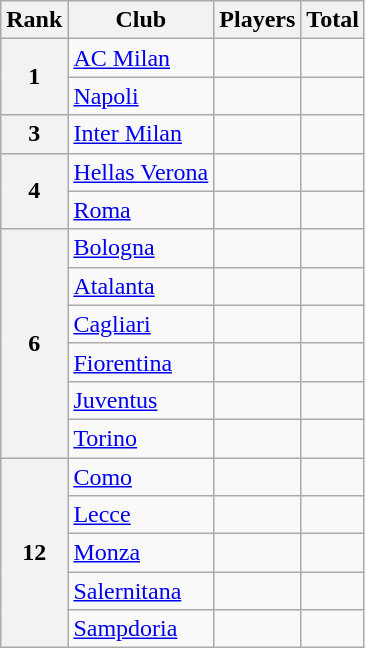<table class="wikitable sortable" style="border-collapse:collapse">
<tr>
<th>Rank</th>
<th>Club</th>
<th>Players</th>
<th>Total</th>
</tr>
<tr>
<th rowspan="2">1</th>
<td><a href='#'>AC Milan</a></td>
<td align="center"></td>
<td align="center"></td>
</tr>
<tr>
<td><a href='#'>Napoli</a></td>
<td align="center"></td>
<td align="center"></td>
</tr>
<tr>
<th>3</th>
<td><a href='#'>Inter Milan</a></td>
<td align="center"></td>
<td align="center"></td>
</tr>
<tr>
<th rowspan="2">4</th>
<td><a href='#'>Hellas Verona</a></td>
<td align="center"></td>
<td align="center"></td>
</tr>
<tr>
<td><a href='#'>Roma</a></td>
<td align="center"></td>
<td align="center"></td>
</tr>
<tr>
<th rowspan="6">6</th>
<td><a href='#'>Bologna</a></td>
<td align="center"></td>
<td align="center"></td>
</tr>
<tr>
<td><a href='#'>Atalanta</a></td>
<td align="center"></td>
<td align="center"></td>
</tr>
<tr>
<td><a href='#'>Cagliari</a></td>
<td align="center"></td>
<td align="center"></td>
</tr>
<tr>
<td><a href='#'>Fiorentina</a></td>
<td align="center"></td>
<td align="center"></td>
</tr>
<tr>
<td><a href='#'>Juventus</a></td>
<td align="center"></td>
<td align="center"></td>
</tr>
<tr>
<td><a href='#'>Torino</a></td>
<td align="center"></td>
<td align="center"></td>
</tr>
<tr>
<th rowspan="5">12</th>
<td><a href='#'>Como</a></td>
<td align="center"></td>
<td align="center"></td>
</tr>
<tr>
<td><a href='#'>Lecce</a></td>
<td align="center"></td>
<td align="center"></td>
</tr>
<tr>
<td><a href='#'>Monza</a></td>
<td align="center"></td>
<td align="center"></td>
</tr>
<tr>
<td><a href='#'>Salernitana</a></td>
<td align="center"></td>
<td align="center"></td>
</tr>
<tr>
<td><a href='#'>Sampdoria</a></td>
<td align="center"></td>
<td align="center"></td>
</tr>
</table>
